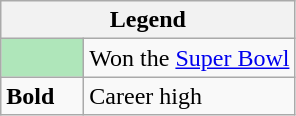<table class="wikitable mw-collapsible mw-collapsed">
<tr>
<th colspan="2">Legend</th>
</tr>
<tr>
<td style="background:#afe6ba; width:3em;"></td>
<td>Won the <a href='#'>Super Bowl</a></td>
</tr>
<tr>
<td><strong>Bold</strong></td>
<td>Career high</td>
</tr>
</table>
